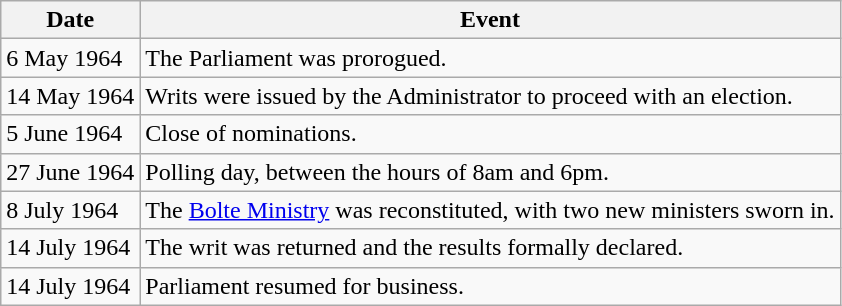<table class="wikitable">
<tr>
<th>Date</th>
<th>Event</th>
</tr>
<tr>
<td>6 May 1964</td>
<td>The Parliament was prorogued.</td>
</tr>
<tr>
<td>14 May 1964</td>
<td>Writs were issued by the Administrator to proceed with an election.</td>
</tr>
<tr>
<td>5 June 1964</td>
<td>Close of nominations.</td>
</tr>
<tr>
<td>27 June 1964</td>
<td>Polling day, between the hours of 8am and 6pm.</td>
</tr>
<tr>
<td>8 July 1964</td>
<td>The <a href='#'>Bolte Ministry</a> was reconstituted, with two new ministers sworn in.</td>
</tr>
<tr>
<td>14 July 1964</td>
<td>The writ was returned and the results formally declared.</td>
</tr>
<tr>
<td>14 July 1964</td>
<td>Parliament resumed for business.</td>
</tr>
</table>
